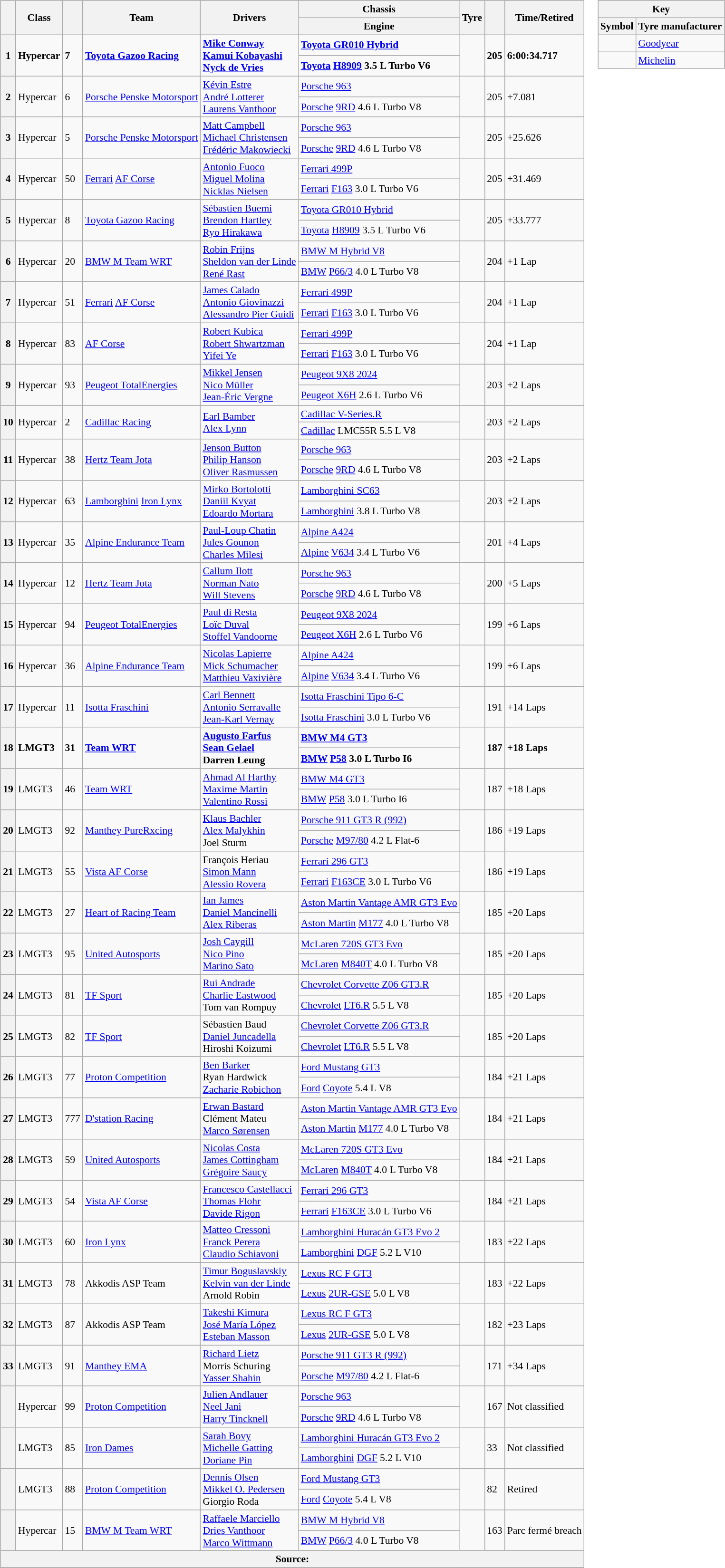<table>
<tr valign="top">
<td><br><table class="wikitable" style="font-size:90%;">
<tr>
<th rowspan=2></th>
<th rowspan=2>Class</th>
<th rowspan=2></th>
<th rowspan=2>Team</th>
<th rowspan=2>Drivers</th>
<th>Chassis</th>
<th rowspan=2>Tyre</th>
<th rowspan=2></th>
<th rowspan=2>Time/Retired</th>
</tr>
<tr>
<th>Engine</th>
</tr>
<tr style="font-weight:bold;">
<th rowspan=2>1</th>
<td rowspan=2>Hypercar</td>
<td rowspan=2>7</td>
<td rowspan=2> <a href='#'>Toyota Gazoo Racing</a></td>
<td rowspan=2> <a href='#'>Mike Conway</a><br> <a href='#'>Kamui Kobayashi</a><br> <a href='#'>Nyck de Vries</a></td>
<td><a href='#'>Toyota GR010 Hybrid</a></td>
<td rowspan=2></td>
<td rowspan=2>205</td>
<td rowspan=2>6:00:34.717</td>
</tr>
<tr style="font-weight:bold;">
<td><a href='#'>Toyota</a> <a href='#'>H8909</a> 3.5 L Turbo V6</td>
</tr>
<tr>
<th rowspan=2>2</th>
<td rowspan=2>Hypercar</td>
<td rowspan=2>6</td>
<td rowspan=2> <a href='#'>Porsche Penske Motorsport</a></td>
<td rowspan=2> <a href='#'>Kévin Estre</a><br> <a href='#'>André Lotterer</a><br> <a href='#'>Laurens Vanthoor</a></td>
<td><a href='#'>Porsche 963</a></td>
<td rowspan=2></td>
<td rowspan=2>205</td>
<td rowspan=2>+7.081</td>
</tr>
<tr>
<td><a href='#'>Porsche</a> <a href='#'>9RD</a> 4.6 L Turbo V8</td>
</tr>
<tr>
<th rowspan=2>3</th>
<td rowspan=2>Hypercar</td>
<td rowspan=2>5</td>
<td rowspan=2> <a href='#'>Porsche Penske Motorsport</a></td>
<td rowspan=2> <a href='#'>Matt Campbell</a><br> <a href='#'>Michael Christensen</a><br> <a href='#'>Frédéric Makowiecki</a></td>
<td><a href='#'>Porsche 963</a></td>
<td rowspan=2></td>
<td rowspan=2>205</td>
<td rowspan=2>+25.626</td>
</tr>
<tr>
<td><a href='#'>Porsche</a> <a href='#'>9RD</a> 4.6 L Turbo V8</td>
</tr>
<tr>
<th rowspan=2>4</th>
<td rowspan=2>Hypercar</td>
<td rowspan=2>50</td>
<td rowspan=2> <a href='#'>Ferrari</a> <a href='#'>AF Corse</a></td>
<td rowspan=2> <a href='#'>Antonio Fuoco</a><br> <a href='#'>Miguel Molina</a><br> <a href='#'>Nicklas Nielsen</a></td>
<td><a href='#'>Ferrari 499P</a></td>
<td rowspan=2></td>
<td rowspan=2>205</td>
<td rowspan=2>+31.469</td>
</tr>
<tr>
<td><a href='#'>Ferrari</a> <a href='#'>F163</a> 3.0 L Turbo V6</td>
</tr>
<tr>
<th rowspan=2>5</th>
<td rowspan=2>Hypercar</td>
<td rowspan=2>8</td>
<td rowspan=2> <a href='#'>Toyota Gazoo Racing</a></td>
<td rowspan=2> <a href='#'>Sébastien Buemi</a><br> <a href='#'>Brendon Hartley</a><br> <a href='#'>Ryo Hirakawa</a></td>
<td><a href='#'>Toyota GR010 Hybrid</a></td>
<td rowspan=2></td>
<td rowspan=2>205</td>
<td rowspan=2>+33.777</td>
</tr>
<tr>
<td><a href='#'>Toyota</a> <a href='#'>H8909</a> 3.5 L Turbo V6</td>
</tr>
<tr>
<th rowspan=2>6</th>
<td rowspan=2>Hypercar</td>
<td rowspan=2>20</td>
<td rowspan=2> <a href='#'>BMW M Team WRT</a></td>
<td rowspan=2> <a href='#'>Robin Frijns</a><br> <a href='#'>Sheldon van der Linde</a><br> <a href='#'>René Rast</a></td>
<td><a href='#'>BMW M Hybrid V8</a></td>
<td rowspan=2></td>
<td rowspan=2>204</td>
<td rowspan=2>+1 Lap</td>
</tr>
<tr>
<td><a href='#'>BMW</a> <a href='#'>P66/3</a> 4.0 L Turbo V8</td>
</tr>
<tr>
<th rowspan=2>7</th>
<td rowspan=2>Hypercar</td>
<td rowspan=2>51</td>
<td rowspan=2> <a href='#'>Ferrari</a> <a href='#'>AF Corse</a></td>
<td rowspan=2> <a href='#'>James Calado</a><br> <a href='#'>Antonio Giovinazzi</a><br> <a href='#'>Alessandro Pier Guidi</a></td>
<td><a href='#'>Ferrari 499P</a></td>
<td rowspan=2></td>
<td rowspan=2>204</td>
<td rowspan=2>+1 Lap</td>
</tr>
<tr>
<td><a href='#'>Ferrari</a> <a href='#'>F163</a> 3.0 L Turbo V6</td>
</tr>
<tr>
<th rowspan=2>8</th>
<td rowspan=2>Hypercar</td>
<td rowspan=2>83</td>
<td rowspan=2> <a href='#'>AF Corse</a></td>
<td rowspan=2> <a href='#'>Robert Kubica</a><br> <a href='#'>Robert Shwartzman</a><br> <a href='#'>Yifei Ye</a></td>
<td><a href='#'>Ferrari 499P</a></td>
<td rowspan=2></td>
<td rowspan=2>204</td>
<td rowspan=2>+1 Lap</td>
</tr>
<tr>
<td><a href='#'>Ferrari</a> <a href='#'>F163</a> 3.0 L Turbo V6</td>
</tr>
<tr>
<th rowspan=2>9</th>
<td rowspan=2>Hypercar</td>
<td rowspan=2>93</td>
<td rowspan=2> <a href='#'>Peugeot TotalEnergies</a></td>
<td rowspan=2> <a href='#'>Mikkel Jensen</a><br> <a href='#'>Nico Müller</a><br> <a href='#'>Jean-Éric Vergne</a></td>
<td><a href='#'>Peugeot 9X8 2024</a></td>
<td rowspan=2></td>
<td rowspan=2>203</td>
<td rowspan=2>+2 Laps</td>
</tr>
<tr>
<td><a href='#'>Peugeot X6H</a> 2.6 L Turbo V6</td>
</tr>
<tr>
<th rowspan=2>10</th>
<td rowspan=2>Hypercar</td>
<td rowspan=2>2</td>
<td rowspan=2> <a href='#'>Cadillac Racing</a></td>
<td rowspan=2> <a href='#'>Earl Bamber</a><br> <a href='#'>Alex Lynn</a><br></td>
<td><a href='#'>Cadillac V-Series.R</a></td>
<td rowspan=2></td>
<td rowspan=2>203</td>
<td rowspan=2>+2 Laps</td>
</tr>
<tr>
<td><a href='#'>Cadillac</a> LMC55R 5.5 L V8</td>
</tr>
<tr>
<th rowspan=2>11</th>
<td rowspan=2>Hypercar</td>
<td rowspan=2>38</td>
<td rowspan=2> <a href='#'>Hertz Team Jota</a></td>
<td rowspan=2> <a href='#'>Jenson Button</a><br> <a href='#'>Philip Hanson</a><br> <a href='#'>Oliver Rasmussen</a></td>
<td><a href='#'>Porsche 963</a></td>
<td rowspan=2></td>
<td rowspan=2>203</td>
<td rowspan=2>+2 Laps</td>
</tr>
<tr>
<td><a href='#'>Porsche</a> <a href='#'>9RD</a> 4.6 L Turbo V8</td>
</tr>
<tr>
<th rowspan=2>12</th>
<td rowspan=2>Hypercar</td>
<td rowspan=2>63</td>
<td rowspan=2> <a href='#'>Lamborghini</a> <a href='#'>Iron Lynx</a></td>
<td rowspan=2> <a href='#'>Mirko Bortolotti</a><br> <a href='#'>Daniil Kvyat</a><br> <a href='#'>Edoardo Mortara</a></td>
<td><a href='#'>Lamborghini SC63</a></td>
<td rowspan=2></td>
<td rowspan=2>203</td>
<td rowspan=2>+2 Laps</td>
</tr>
<tr>
<td><a href='#'>Lamborghini</a> 3.8 L Turbo V8</td>
</tr>
<tr>
<th rowspan=2>13</th>
<td rowspan=2>Hypercar</td>
<td rowspan=2>35</td>
<td rowspan=2> <a href='#'>Alpine Endurance Team</a></td>
<td rowspan=2> <a href='#'>Paul-Loup Chatin</a><br> <a href='#'>Jules Gounon</a><br> <a href='#'>Charles Milesi</a></td>
<td><a href='#'>Alpine A424</a></td>
<td rowspan=2></td>
<td rowspan=2>201</td>
<td rowspan=2>+4 Laps</td>
</tr>
<tr>
<td><a href='#'>Alpine</a> <a href='#'>V634</a> 3.4 L Turbo V6</td>
</tr>
<tr>
<th rowspan=2>14</th>
<td rowspan=2>Hypercar</td>
<td rowspan=2>12</td>
<td rowspan=2> <a href='#'>Hertz Team Jota</a></td>
<td rowspan=2> <a href='#'>Callum Ilott</a><br> <a href='#'>Norman Nato</a><br> <a href='#'>Will Stevens</a></td>
<td><a href='#'>Porsche 963</a></td>
<td rowspan=2></td>
<td rowspan=2>200</td>
<td rowspan=2>+5 Laps</td>
</tr>
<tr>
<td><a href='#'>Porsche</a> <a href='#'>9RD</a> 4.6 L Turbo V8</td>
</tr>
<tr>
<th rowspan=2>15</th>
<td rowspan=2>Hypercar</td>
<td rowspan=2>94</td>
<td rowspan=2> <a href='#'>Peugeot TotalEnergies</a></td>
<td rowspan=2> <a href='#'>Paul di Resta</a><br> <a href='#'>Loïc Duval</a><br> <a href='#'>Stoffel Vandoorne</a></td>
<td><a href='#'>Peugeot 9X8 2024</a></td>
<td rowspan=2></td>
<td rowspan=2>199</td>
<td rowspan=2>+6 Laps</td>
</tr>
<tr>
<td><a href='#'>Peugeot X6H</a> 2.6 L Turbo V6</td>
</tr>
<tr>
<th rowspan=2>16</th>
<td rowspan=2>Hypercar</td>
<td rowspan=2>36</td>
<td rowspan=2> <a href='#'>Alpine Endurance Team</a></td>
<td rowspan=2> <a href='#'>Nicolas Lapierre</a><br> <a href='#'>Mick Schumacher</a><br> <a href='#'>Matthieu Vaxivière</a></td>
<td><a href='#'>Alpine A424</a></td>
<td rowspan=2></td>
<td rowspan=2>199</td>
<td rowspan=2>+6 Laps</td>
</tr>
<tr>
<td><a href='#'>Alpine</a> <a href='#'>V634</a> 3.4 L Turbo V6</td>
</tr>
<tr>
<th rowspan=2>17</th>
<td rowspan=2>Hypercar</td>
<td rowspan=2>11</td>
<td rowspan=2> <a href='#'>Isotta Fraschini</a></td>
<td rowspan=2> <a href='#'>Carl Bennett</a><br> <a href='#'>Antonio Serravalle</a><br> <a href='#'>Jean-Karl Vernay</a></td>
<td><a href='#'>Isotta Fraschini Tipo 6-C</a></td>
<td rowspan=2></td>
<td rowspan=2>191</td>
<td rowspan=2>+14 Laps</td>
</tr>
<tr>
<td><a href='#'>Isotta Fraschini</a> 3.0 L Turbo V6</td>
</tr>
<tr style="font-weight:bold;">
<th rowspan=2>18</th>
<td rowspan=2>LMGT3</td>
<td rowspan=2>31</td>
<td rowspan=2> <a href='#'>Team WRT</a></td>
<td rowspan=2> <a href='#'>Augusto Farfus</a><br> <a href='#'>Sean Gelael</a><br> Darren Leung</td>
<td><a href='#'>BMW M4 GT3</a></td>
<td rowspan=2></td>
<td rowspan=2>187</td>
<td rowspan=2>+18 Laps</td>
</tr>
<tr style="font-weight:bold;">
<td><a href='#'>BMW</a> <a href='#'>P58</a> 3.0 L Turbo I6</td>
</tr>
<tr>
<th rowspan=2>19</th>
<td rowspan=2>LMGT3</td>
<td rowspan=2>46</td>
<td rowspan=2> <a href='#'>Team WRT</a></td>
<td rowspan=2> <a href='#'>Ahmad Al Harthy</a><br> <a href='#'>Maxime Martin</a><br> <a href='#'>Valentino Rossi</a></td>
<td><a href='#'>BMW M4 GT3</a></td>
<td rowspan=2></td>
<td rowspan=2>187</td>
<td rowspan=2>+18 Laps</td>
</tr>
<tr>
<td><a href='#'>BMW</a> <a href='#'>P58</a> 3.0 L Turbo I6</td>
</tr>
<tr>
<th rowspan=2>20</th>
<td rowspan=2>LMGT3</td>
<td rowspan=2>92</td>
<td rowspan=2> <a href='#'>Manthey PureRxcing</a></td>
<td rowspan=2> <a href='#'>Klaus Bachler</a><br> <a href='#'>Alex Malykhin</a><br> Joel Sturm</td>
<td><a href='#'>Porsche 911 GT3 R (992)</a></td>
<td rowspan=2></td>
<td rowspan=2>186</td>
<td rowspan=2>+19 Laps</td>
</tr>
<tr>
<td><a href='#'>Porsche</a> <a href='#'>M97/80</a> 4.2 L Flat-6</td>
</tr>
<tr>
<th rowspan=2>21</th>
<td rowspan=2>LMGT3</td>
<td rowspan=2>55</td>
<td rowspan=2> <a href='#'>Vista AF Corse</a></td>
<td rowspan=2> François Heriau<br> <a href='#'>Simon Mann</a><br> <a href='#'>Alessio Rovera</a></td>
<td><a href='#'>Ferrari 296 GT3</a></td>
<td rowspan=2></td>
<td rowspan=2>186</td>
<td rowspan=2>+19 Laps</td>
</tr>
<tr>
<td><a href='#'>Ferrari</a> <a href='#'>F163CE</a> 3.0 L Turbo V6</td>
</tr>
<tr>
<th rowspan=2>22</th>
<td rowspan=2>LMGT3</td>
<td rowspan=2>27</td>
<td rowspan=2> <a href='#'>Heart of Racing Team</a></td>
<td rowspan=2> <a href='#'>Ian James</a><br> <a href='#'>Daniel Mancinelli</a><br> <a href='#'>Alex Riberas</a></td>
<td><a href='#'>Aston Martin Vantage AMR GT3 Evo</a></td>
<td rowspan=2></td>
<td rowspan=2>185</td>
<td rowspan=2>+20 Laps</td>
</tr>
<tr>
<td><a href='#'>Aston Martin</a> <a href='#'>M177</a> 4.0 L Turbo V8</td>
</tr>
<tr>
<th rowspan=2>23</th>
<td rowspan=2>LMGT3</td>
<td rowspan=2>95</td>
<td rowspan=2> <a href='#'>United Autosports</a></td>
<td rowspan=2> <a href='#'>Josh Caygill</a><br> <a href='#'>Nico Pino</a><br> <a href='#'>Marino Sato</a></td>
<td><a href='#'>McLaren 720S GT3 Evo</a></td>
<td rowspan=2></td>
<td rowspan=2>185</td>
<td rowspan=2>+20 Laps</td>
</tr>
<tr>
<td><a href='#'>McLaren</a> <a href='#'>M840T</a> 4.0 L Turbo V8</td>
</tr>
<tr>
<th rowspan=2>24</th>
<td rowspan=2>LMGT3</td>
<td rowspan=2>81</td>
<td rowspan=2> <a href='#'>TF Sport</a></td>
<td rowspan=2> <a href='#'>Rui Andrade</a><br> <a href='#'>Charlie Eastwood</a><br> Tom van Rompuy</td>
<td><a href='#'>Chevrolet Corvette Z06 GT3.R</a></td>
<td rowspan=2></td>
<td rowspan=2>185</td>
<td rowspan=2>+20 Laps</td>
</tr>
<tr>
<td><a href='#'>Chevrolet</a> <a href='#'>LT6.R</a> 5.5 L V8</td>
</tr>
<tr>
<th rowspan=2>25</th>
<td rowspan=2>LMGT3</td>
<td rowspan=2>82</td>
<td rowspan=2> <a href='#'>TF Sport</a></td>
<td rowspan=2> Sébastien Baud<br> <a href='#'>Daniel Juncadella</a><br> Hiroshi Koizumi</td>
<td><a href='#'>Chevrolet Corvette Z06 GT3.R</a></td>
<td rowspan=2></td>
<td rowspan=2>185</td>
<td rowspan=2>+20 Laps</td>
</tr>
<tr>
<td><a href='#'>Chevrolet</a> <a href='#'>LT6.R</a> 5.5 L V8</td>
</tr>
<tr>
<th rowspan=2>26</th>
<td rowspan=2>LMGT3</td>
<td rowspan=2>77</td>
<td rowspan=2> <a href='#'>Proton Competition</a></td>
<td rowspan=2> <a href='#'>Ben Barker</a><br> Ryan Hardwick<br> <a href='#'>Zacharie Robichon</a></td>
<td><a href='#'>Ford Mustang GT3</a></td>
<td rowspan=2></td>
<td rowspan=2>184</td>
<td rowspan=2>+21 Laps</td>
</tr>
<tr>
<td><a href='#'>Ford</a> <a href='#'>Coyote</a> 5.4 L V8</td>
</tr>
<tr>
<th rowspan=2>27</th>
<td rowspan=2>LMGT3</td>
<td rowspan=2>777</td>
<td rowspan=2> <a href='#'>D'station Racing</a></td>
<td rowspan=2> <a href='#'>Erwan Bastard</a><br> Clément Mateu<br> <a href='#'>Marco Sørensen</a></td>
<td><a href='#'>Aston Martin Vantage AMR GT3 Evo</a></td>
<td rowspan=2></td>
<td rowspan=2>184</td>
<td rowspan=2>+21 Laps</td>
</tr>
<tr>
<td><a href='#'>Aston Martin</a> <a href='#'>M177</a> 4.0 L Turbo V8</td>
</tr>
<tr>
<th rowspan=2>28</th>
<td rowspan=2>LMGT3</td>
<td rowspan=2>59</td>
<td rowspan=2> <a href='#'>United Autosports</a></td>
<td rowspan=2> <a href='#'>Nicolas Costa</a><br> <a href='#'>James Cottingham</a><br> <a href='#'>Grégoire Saucy</a></td>
<td><a href='#'>McLaren 720S GT3 Evo</a></td>
<td rowspan=2></td>
<td rowspan=2>184</td>
<td rowspan=2>+21 Laps</td>
</tr>
<tr>
<td><a href='#'>McLaren</a> <a href='#'>M840T</a> 4.0 L Turbo V8</td>
</tr>
<tr>
<th rowspan=2>29</th>
<td rowspan=2>LMGT3</td>
<td rowspan=2>54</td>
<td rowspan=2> <a href='#'>Vista AF Corse</a></td>
<td rowspan=2> <a href='#'>Francesco Castellacci</a><br> <a href='#'>Thomas Flohr</a><br> <a href='#'>Davide Rigon</a></td>
<td><a href='#'>Ferrari 296 GT3</a></td>
<td rowspan=2></td>
<td rowspan=2>184</td>
<td rowspan=2>+21 Laps</td>
</tr>
<tr>
<td><a href='#'>Ferrari</a> <a href='#'>F163CE</a> 3.0 L Turbo V6</td>
</tr>
<tr>
<th rowspan=2>30</th>
<td rowspan=2>LMGT3</td>
<td rowspan=2>60</td>
<td rowspan=2> <a href='#'>Iron Lynx</a></td>
<td rowspan=2> <a href='#'>Matteo Cressoni</a><br> <a href='#'>Franck Perera</a><br> <a href='#'>Claudio Schiavoni</a></td>
<td><a href='#'>Lamborghini Huracán GT3 Evo 2</a></td>
<td rowspan=2></td>
<td rowspan=2>183</td>
<td rowspan=2>+22 Laps</td>
</tr>
<tr>
<td><a href='#'>Lamborghini</a> <a href='#'>DGF</a> 5.2 L V10</td>
</tr>
<tr>
<th rowspan=2>31</th>
<td rowspan=2>LMGT3</td>
<td rowspan=2>78</td>
<td rowspan=2> Akkodis ASP Team</td>
<td rowspan=2> <a href='#'>Timur Boguslavskiy</a><br> <a href='#'>Kelvin van der Linde</a><br> Arnold Robin</td>
<td><a href='#'>Lexus RC F GT3</a></td>
<td rowspan=2></td>
<td rowspan=2>183</td>
<td rowspan=2>+22 Laps</td>
</tr>
<tr>
<td><a href='#'>Lexus</a> <a href='#'>2UR-GSE</a> 5.0 L V8</td>
</tr>
<tr>
<th rowspan=2>32</th>
<td rowspan=2>LMGT3</td>
<td rowspan=2>87</td>
<td rowspan=2> Akkodis ASP Team</td>
<td rowspan=2> <a href='#'>Takeshi Kimura</a><br> <a href='#'>José María López</a><br> <a href='#'>Esteban Masson</a></td>
<td><a href='#'>Lexus RC F GT3</a></td>
<td rowspan=2></td>
<td rowspan=2>182</td>
<td rowspan=2>+23 Laps</td>
</tr>
<tr>
<td><a href='#'>Lexus</a> <a href='#'>2UR-GSE</a> 5.0 L V8</td>
</tr>
<tr>
<th rowspan=2>33</th>
<td rowspan=2>LMGT3</td>
<td rowspan=2>91</td>
<td rowspan=2> <a href='#'>Manthey EMA</a></td>
<td rowspan=2> <a href='#'>Richard Lietz</a><br> Morris Schuring<br> <a href='#'>Yasser Shahin</a></td>
<td><a href='#'>Porsche 911 GT3 R (992)</a></td>
<td rowspan=2></td>
<td rowspan=2>171</td>
<td rowspan=2>+34 Laps</td>
</tr>
<tr>
<td><a href='#'>Porsche</a> <a href='#'>M97/80</a> 4.2 L Flat-6</td>
</tr>
<tr>
<th rowspan=2></th>
<td rowspan=2>Hypercar</td>
<td rowspan=2>99</td>
<td rowspan=2> <a href='#'>Proton Competition</a></td>
<td rowspan=2> <a href='#'>Julien Andlauer</a><br> <a href='#'>Neel Jani</a><br> <a href='#'>Harry Tincknell</a></td>
<td><a href='#'>Porsche 963</a></td>
<td rowspan=2></td>
<td rowspan=2>167</td>
<td rowspan=2>Not classified</td>
</tr>
<tr>
<td><a href='#'>Porsche</a> <a href='#'>9RD</a> 4.6 L Turbo V8</td>
</tr>
<tr>
<th rowspan=2></th>
<td rowspan=2>LMGT3</td>
<td rowspan=2>85</td>
<td rowspan=2> <a href='#'>Iron Dames</a></td>
<td rowspan=2> <a href='#'>Sarah Bovy</a><br> <a href='#'>Michelle Gatting</a><br> <a href='#'>Doriane Pin</a></td>
<td><a href='#'>Lamborghini Huracán GT3 Evo 2</a></td>
<td rowspan=2></td>
<td rowspan=2>33</td>
<td rowspan=2>Not classified</td>
</tr>
<tr>
<td><a href='#'>Lamborghini</a> <a href='#'>DGF</a> 5.2 L V10</td>
</tr>
<tr>
<th rowspan=2></th>
<td rowspan=2>LMGT3</td>
<td rowspan=2>88</td>
<td rowspan=2> <a href='#'>Proton Competition</a></td>
<td rowspan=2> <a href='#'>Dennis Olsen</a><br> <a href='#'>Mikkel O. Pedersen</a><br> Giorgio Roda</td>
<td><a href='#'>Ford Mustang GT3</a></td>
<td rowspan=2></td>
<td rowspan=2>82</td>
<td rowspan=2>Retired</td>
</tr>
<tr>
<td><a href='#'>Ford</a> <a href='#'>Coyote</a> 5.4 L V8</td>
</tr>
<tr>
<th rowspan=2></th>
<td rowspan=2>Hypercar</td>
<td rowspan=2>15</td>
<td rowspan=2> <a href='#'>BMW M Team WRT</a></td>
<td rowspan=2> <a href='#'>Raffaele Marciello</a><br> <a href='#'>Dries Vanthoor</a><br> <a href='#'>Marco Wittmann</a></td>
<td><a href='#'>BMW M Hybrid V8</a></td>
<td rowspan=2></td>
<td rowspan=2>163</td>
<td rowspan=2>Parc fermé breach</td>
</tr>
<tr>
<td><a href='#'>BMW</a> <a href='#'>P66/3</a> 4.0 L Turbo V8</td>
</tr>
<tr>
<th colspan="9">Source:</th>
</tr>
<tr>
</tr>
</table>
</td>
<td><br><table style="margin-right:0; font-size:90%" class="wikitable">
<tr>
<th scope="col" colspan=2>Key</th>
</tr>
<tr>
<th scope="col">Symbol</th>
<th scope="col">Tyre manufacturer</th>
</tr>
<tr>
<td></td>
<td><a href='#'>Goodyear</a></td>
</tr>
<tr>
<td></td>
<td><a href='#'>Michelin</a></td>
</tr>
</table>
</td>
</tr>
</table>
